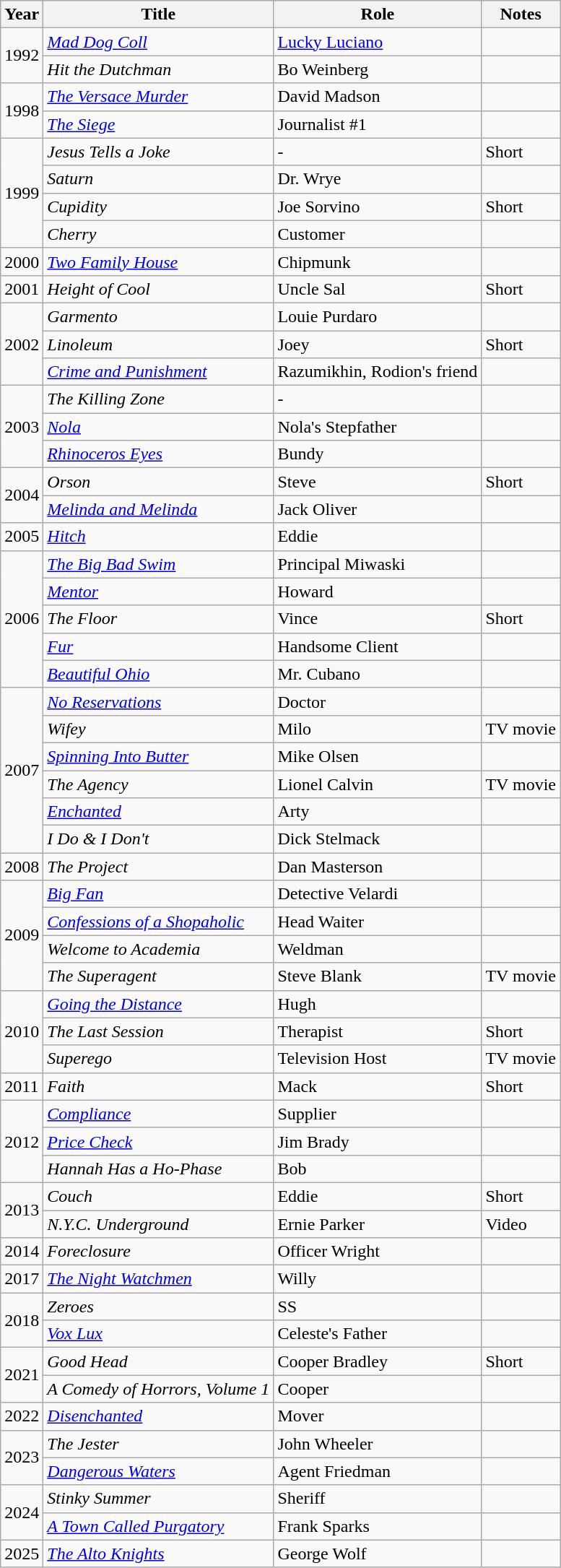<table class="wikitable sortable">
<tr>
<th>Year</th>
<th>Title</th>
<th>Role</th>
<th>Notes</th>
</tr>
<tr>
<td rowspan="2">1992</td>
<td><em><a href='#'>Mad Dog Coll</a></em></td>
<td><a href='#'>Lucky Luciano</a></td>
<td></td>
</tr>
<tr>
<td><em>Hit the Dutchman</em></td>
<td>Bo Weinberg</td>
<td></td>
</tr>
<tr>
<td rowspan="2">1998</td>
<td><em><a href='#'>The Versace Murder</a></em></td>
<td>David Madson</td>
<td></td>
</tr>
<tr>
<td><em><a href='#'>The Siege</a></em></td>
<td>Journalist #1</td>
<td></td>
</tr>
<tr>
<td rowspan="4">1999</td>
<td><em>Jesus Tells a Joke</em></td>
<td>-</td>
<td>Short</td>
</tr>
<tr>
<td><em>Saturn</em></td>
<td>Dr. Wrye</td>
<td></td>
</tr>
<tr>
<td><em>Cupidity</em></td>
<td>Joe Sorvino</td>
<td>Short</td>
</tr>
<tr>
<td><em>Cherry</em></td>
<td>Customer</td>
<td></td>
</tr>
<tr>
<td>2000</td>
<td><em><a href='#'>Two Family House</a></em></td>
<td>Chipmunk</td>
<td></td>
</tr>
<tr>
<td>2001</td>
<td><em>Height of Cool</em></td>
<td>Uncle Sal</td>
<td>Short</td>
</tr>
<tr>
<td rowspan="3">2002</td>
<td><em>Garmento</em></td>
<td>Louie Purdaro</td>
<td></td>
</tr>
<tr>
<td><em>Linoleum</em></td>
<td>Joey</td>
<td>Short</td>
</tr>
<tr>
<td><em><a href='#'>Crime and Punishment</a></em></td>
<td>Razumikhin, Rodion's friend</td>
<td></td>
</tr>
<tr>
<td rowspan="3">2003</td>
<td><em>The Killing Zone</em></td>
<td>-</td>
<td></td>
</tr>
<tr>
<td><em><a href='#'>Nola</a></em></td>
<td>Nola's Stepfather</td>
<td></td>
</tr>
<tr>
<td><em><a href='#'>Rhinoceros Eyes</a></em></td>
<td>Bundy</td>
<td></td>
</tr>
<tr>
<td rowspan="2">2004</td>
<td><em>Orson</em></td>
<td>Steve</td>
<td>Short</td>
</tr>
<tr>
<td><em><a href='#'>Melinda and Melinda</a></em></td>
<td>Jack Oliver</td>
<td></td>
</tr>
<tr>
<td>2005</td>
<td><em><a href='#'>Hitch</a></em></td>
<td>Eddie</td>
<td></td>
</tr>
<tr>
<td rowspan="5">2006</td>
<td><em><a href='#'>The Big Bad Swim</a></em></td>
<td>Principal Miwaski</td>
<td></td>
</tr>
<tr>
<td><em><a href='#'>Mentor</a></em></td>
<td>Howard</td>
<td></td>
</tr>
<tr>
<td><em>The Floor</em></td>
<td>Vince</td>
<td>Short</td>
</tr>
<tr>
<td><em><a href='#'>Fur</a></em></td>
<td>Handsome Client</td>
<td></td>
</tr>
<tr>
<td><em><a href='#'>Beautiful Ohio</a></em></td>
<td>Mr. Cubano</td>
<td></td>
</tr>
<tr>
<td rowspan="6">2007</td>
<td><em><a href='#'>No Reservations</a></em></td>
<td>Doctor</td>
<td></td>
</tr>
<tr>
<td><em>Wifey</em></td>
<td>Milo</td>
<td>TV movie</td>
</tr>
<tr>
<td><em><a href='#'>Spinning Into Butter</a></em></td>
<td>Mike Olsen</td>
<td></td>
</tr>
<tr>
<td><em>The Agency</em></td>
<td>Lionel Calvin</td>
<td>TV movie</td>
</tr>
<tr>
<td><em><a href='#'>Enchanted</a></em></td>
<td>Arty</td>
<td></td>
</tr>
<tr>
<td><em>I Do & I Don't</em></td>
<td>Dick Stelmack</td>
<td></td>
</tr>
<tr>
<td>2008</td>
<td><em>The Project</em></td>
<td>Dan Masterson</td>
<td></td>
</tr>
<tr>
<td rowspan="4">2009</td>
<td><em><a href='#'>Big Fan</a></em></td>
<td>Detective Velardi</td>
<td></td>
</tr>
<tr>
<td><em><a href='#'>Confessions of a Shopaholic</a></em></td>
<td>Head Waiter</td>
<td></td>
</tr>
<tr>
<td><em>Welcome to Academia</em></td>
<td>Weldman</td>
<td></td>
</tr>
<tr>
<td><em>The Superagent</em></td>
<td>Steve Blank</td>
<td>TV movie</td>
</tr>
<tr>
<td rowspan="3">2010</td>
<td><em><a href='#'>Going the Distance</a></em></td>
<td>Hugh</td>
<td></td>
</tr>
<tr>
<td><em>The Last Session</em></td>
<td>Therapist</td>
<td>Short</td>
</tr>
<tr>
<td><em>Superego</em></td>
<td>Television Host</td>
<td>TV movie</td>
</tr>
<tr>
<td>2011</td>
<td><em>Faith</em></td>
<td>Mack</td>
<td>Short</td>
</tr>
<tr>
<td rowspan="3">2012</td>
<td><em><a href='#'>Compliance</a></em></td>
<td>Supplier</td>
<td></td>
</tr>
<tr>
<td><em><a href='#'>Price Check</a></em></td>
<td>Jim Brady</td>
<td></td>
</tr>
<tr>
<td><em>Hannah Has a Ho-Phase</em></td>
<td>Bob</td>
<td></td>
</tr>
<tr>
<td rowspan="2">2013</td>
<td><em>Couch</em></td>
<td>Eddie</td>
<td>Short</td>
</tr>
<tr>
<td><em>N.Y.C. Underground</em></td>
<td>Ernie Parker</td>
<td>Video</td>
</tr>
<tr>
<td>2014</td>
<td><em>Foreclosure</em></td>
<td>Officer Wright</td>
<td></td>
</tr>
<tr>
<td>2017</td>
<td><em><a href='#'>The Night Watchmen</a></em></td>
<td>Willy</td>
<td></td>
</tr>
<tr>
<td rowspan="2">2018</td>
<td><em>Zeroes</em></td>
<td>SS</td>
<td></td>
</tr>
<tr>
<td><em><a href='#'>Vox Lux</a></em></td>
<td>Celeste's Father</td>
<td></td>
</tr>
<tr>
<td rowspan="2">2021</td>
<td><em>Good Head</em></td>
<td>Cooper Bradley</td>
<td>Short</td>
</tr>
<tr>
<td><em>A Comedy of Horrors, Volume 1</em></td>
<td>Cooper</td>
<td></td>
</tr>
<tr>
<td>2022</td>
<td><em><a href='#'>Disenchanted</a></em></td>
<td>Mover</td>
<td></td>
</tr>
<tr>
<td rowspan="2">2023</td>
<td><em>The Jester</em></td>
<td>John Wheeler</td>
<td></td>
</tr>
<tr>
<td><em><a href='#'>Dangerous Waters</a></em></td>
<td>Agent Friedman</td>
<td></td>
</tr>
<tr>
<td rowspan="2">2024</td>
<td><em>Stinky Summer</em></td>
<td>Sheriff</td>
<td></td>
</tr>
<tr>
<td><em><a href='#'>A Town Called Purgatory</a></em></td>
<td>Frank Sparks</td>
<td></td>
</tr>
<tr>
<td>2025</td>
<td><em><a href='#'>The Alto Knights</a></em></td>
<td>George Wolf</td>
<td></td>
</tr>
</table>
